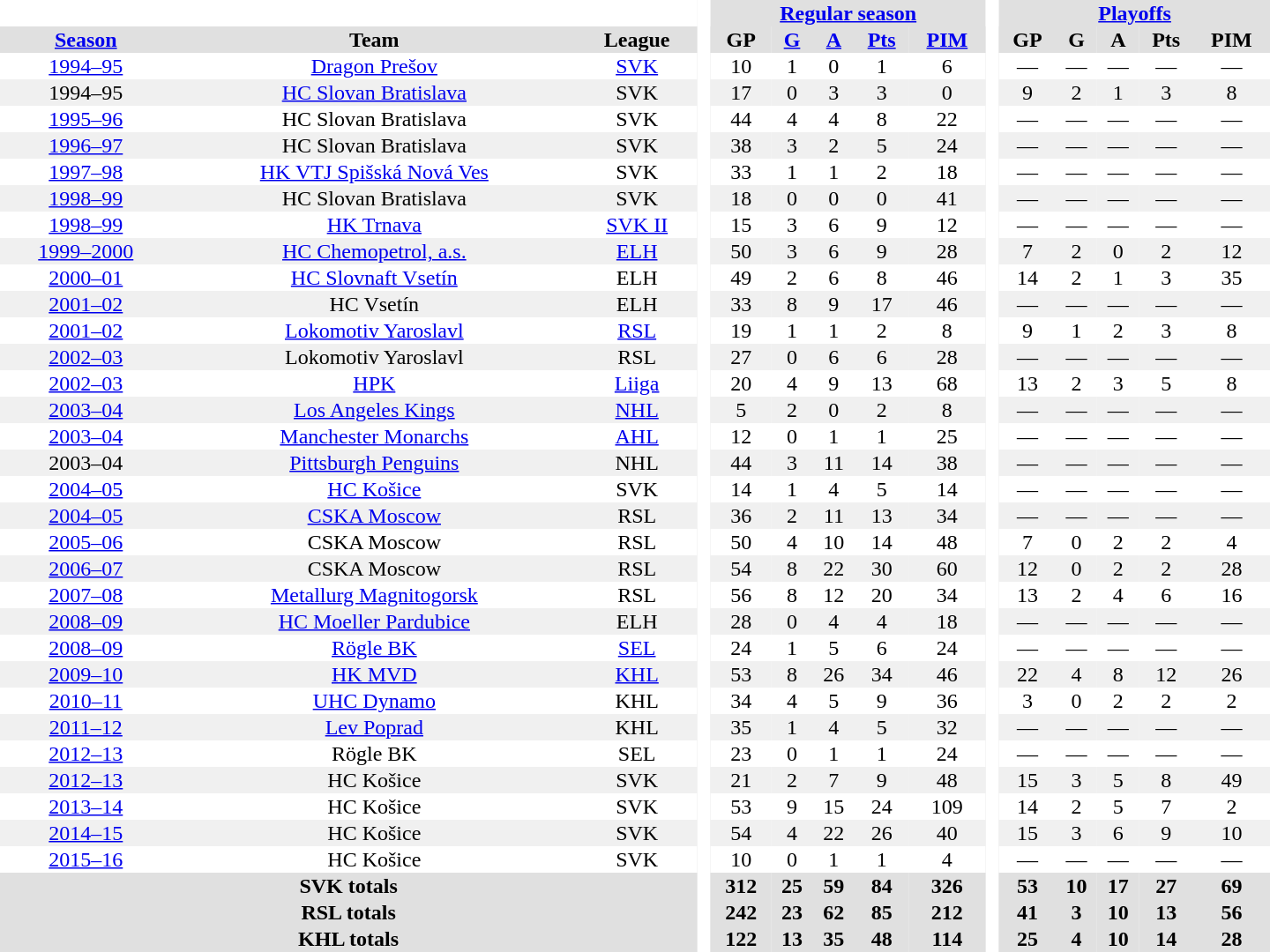<table border="0" cellpadding="1" cellspacing="0" style="text-align:center; width:60em">
<tr bgcolor="#e0e0e0">
<th colspan="3" bgcolor="#ffffff"> </th>
<th rowspan="99" bgcolor="#ffffff"> </th>
<th colspan="5"><a href='#'>Regular season</a></th>
<th rowspan="99" bgcolor="#ffffff"> </th>
<th colspan="5"><a href='#'>Playoffs</a></th>
</tr>
<tr bgcolor="#e0e0e0">
<th><a href='#'>Season</a></th>
<th>Team</th>
<th>League</th>
<th>GP</th>
<th><a href='#'>G</a></th>
<th><a href='#'>A</a></th>
<th><a href='#'>Pts</a></th>
<th><a href='#'>PIM</a></th>
<th>GP</th>
<th>G</th>
<th>A</th>
<th>Pts</th>
<th>PIM</th>
</tr>
<tr>
<td><a href='#'>1994–95</a></td>
<td><a href='#'>Dragon Prešov</a></td>
<td><a href='#'>SVK</a></td>
<td>10</td>
<td>1</td>
<td>0</td>
<td>1</td>
<td>6</td>
<td>—</td>
<td>—</td>
<td>—</td>
<td>—</td>
<td>—</td>
</tr>
<tr bgcolor="#f0f0f0">
<td>1994–95</td>
<td><a href='#'>HC Slovan Bratislava</a></td>
<td>SVK</td>
<td>17</td>
<td>0</td>
<td>3</td>
<td>3</td>
<td>0</td>
<td>9</td>
<td>2</td>
<td>1</td>
<td>3</td>
<td>8</td>
</tr>
<tr>
<td><a href='#'>1995–96</a></td>
<td>HC Slovan Bratislava</td>
<td>SVK</td>
<td>44</td>
<td>4</td>
<td>4</td>
<td>8</td>
<td>22</td>
<td>—</td>
<td>—</td>
<td>—</td>
<td>—</td>
<td>—</td>
</tr>
<tr bgcolor="#f0f0f0">
<td><a href='#'>1996–97</a></td>
<td>HC Slovan Bratislava</td>
<td>SVK</td>
<td>38</td>
<td>3</td>
<td>2</td>
<td>5</td>
<td>24</td>
<td>—</td>
<td>—</td>
<td>—</td>
<td>—</td>
<td>—</td>
</tr>
<tr>
<td><a href='#'>1997–98</a></td>
<td><a href='#'>HK VTJ Spišská Nová Ves</a></td>
<td>SVK</td>
<td>33</td>
<td>1</td>
<td>1</td>
<td>2</td>
<td>18</td>
<td>—</td>
<td>—</td>
<td>—</td>
<td>—</td>
<td>—</td>
</tr>
<tr bgcolor="#f0f0f0">
<td><a href='#'>1998–99</a></td>
<td>HC Slovan Bratislava</td>
<td>SVK</td>
<td>18</td>
<td>0</td>
<td>0</td>
<td>0</td>
<td>41</td>
<td>—</td>
<td>—</td>
<td>—</td>
<td>—</td>
<td>—</td>
</tr>
<tr>
<td><a href='#'>1998–99</a></td>
<td><a href='#'>HK Trnava</a></td>
<td><a href='#'>SVK II</a></td>
<td>15</td>
<td>3</td>
<td>6</td>
<td>9</td>
<td>12</td>
<td>—</td>
<td>—</td>
<td>—</td>
<td>—</td>
<td>—</td>
</tr>
<tr bgcolor="#f0f0f0">
<td><a href='#'>1999–2000</a></td>
<td><a href='#'>HC Chemopetrol, a.s.</a></td>
<td><a href='#'>ELH</a></td>
<td>50</td>
<td>3</td>
<td>6</td>
<td>9</td>
<td>28</td>
<td>7</td>
<td>2</td>
<td>0</td>
<td>2</td>
<td>12</td>
</tr>
<tr>
<td><a href='#'>2000–01</a></td>
<td><a href='#'>HC Slovnaft Vsetín</a></td>
<td>ELH</td>
<td>49</td>
<td>2</td>
<td>6</td>
<td>8</td>
<td>46</td>
<td>14</td>
<td>2</td>
<td>1</td>
<td>3</td>
<td>35</td>
</tr>
<tr bgcolor="#f0f0f0">
<td><a href='#'>2001–02</a></td>
<td>HC Vsetín</td>
<td>ELH</td>
<td>33</td>
<td>8</td>
<td>9</td>
<td>17</td>
<td>46</td>
<td>—</td>
<td>—</td>
<td>—</td>
<td>—</td>
<td>—</td>
</tr>
<tr>
<td><a href='#'>2001–02</a></td>
<td><a href='#'>Lokomotiv Yaroslavl</a></td>
<td><a href='#'>RSL</a></td>
<td>19</td>
<td>1</td>
<td>1</td>
<td>2</td>
<td>8</td>
<td>9</td>
<td>1</td>
<td>2</td>
<td>3</td>
<td>8</td>
</tr>
<tr bgcolor="#f0f0f0">
<td><a href='#'>2002–03</a></td>
<td>Lokomotiv Yaroslavl</td>
<td>RSL</td>
<td>27</td>
<td>0</td>
<td>6</td>
<td>6</td>
<td>28</td>
<td>—</td>
<td>—</td>
<td>—</td>
<td>—</td>
<td>—</td>
</tr>
<tr>
<td><a href='#'>2002–03</a></td>
<td><a href='#'>HPK</a></td>
<td><a href='#'>Liiga</a></td>
<td>20</td>
<td>4</td>
<td>9</td>
<td>13</td>
<td>68</td>
<td>13</td>
<td>2</td>
<td>3</td>
<td>5</td>
<td>8</td>
</tr>
<tr bgcolor="#f0f0f0">
<td><a href='#'>2003–04</a></td>
<td><a href='#'>Los Angeles Kings</a></td>
<td><a href='#'>NHL</a></td>
<td>5</td>
<td>2</td>
<td>0</td>
<td>2</td>
<td>8</td>
<td>—</td>
<td>—</td>
<td>—</td>
<td>—</td>
<td>—</td>
</tr>
<tr>
<td><a href='#'>2003–04</a></td>
<td><a href='#'>Manchester Monarchs</a></td>
<td><a href='#'>AHL</a></td>
<td>12</td>
<td>0</td>
<td>1</td>
<td>1</td>
<td>25</td>
<td>—</td>
<td>—</td>
<td>—</td>
<td>—</td>
<td>—</td>
</tr>
<tr bgcolor="#f0f0f0">
<td>2003–04</td>
<td><a href='#'>Pittsburgh Penguins</a></td>
<td>NHL</td>
<td>44</td>
<td>3</td>
<td>11</td>
<td>14</td>
<td>38</td>
<td>—</td>
<td>—</td>
<td>—</td>
<td>—</td>
<td>—</td>
</tr>
<tr>
<td><a href='#'>2004–05</a></td>
<td><a href='#'>HC Košice</a></td>
<td>SVK</td>
<td>14</td>
<td>1</td>
<td>4</td>
<td>5</td>
<td>14</td>
<td>—</td>
<td>—</td>
<td>—</td>
<td>—</td>
<td>—</td>
</tr>
<tr bgcolor="#f0f0f0">
<td><a href='#'>2004–05</a></td>
<td><a href='#'>CSKA Moscow</a></td>
<td>RSL</td>
<td>36</td>
<td>2</td>
<td>11</td>
<td>13</td>
<td>34</td>
<td>—</td>
<td>—</td>
<td>—</td>
<td>—</td>
<td>—</td>
</tr>
<tr>
<td><a href='#'>2005–06</a></td>
<td>CSKA Moscow</td>
<td>RSL</td>
<td>50</td>
<td>4</td>
<td>10</td>
<td>14</td>
<td>48</td>
<td>7</td>
<td>0</td>
<td>2</td>
<td>2</td>
<td>4</td>
</tr>
<tr bgcolor="#f0f0f0">
<td><a href='#'>2006–07</a></td>
<td>CSKA Moscow</td>
<td>RSL</td>
<td>54</td>
<td>8</td>
<td>22</td>
<td>30</td>
<td>60</td>
<td>12</td>
<td>0</td>
<td>2</td>
<td>2</td>
<td>28</td>
</tr>
<tr>
<td><a href='#'>2007–08</a></td>
<td><a href='#'>Metallurg Magnitogorsk</a></td>
<td>RSL</td>
<td>56</td>
<td>8</td>
<td>12</td>
<td>20</td>
<td>34</td>
<td>13</td>
<td>2</td>
<td>4</td>
<td>6</td>
<td>16</td>
</tr>
<tr bgcolor="#f0f0f0">
<td><a href='#'>2008–09</a></td>
<td><a href='#'>HC Moeller Pardubice</a></td>
<td>ELH</td>
<td>28</td>
<td>0</td>
<td>4</td>
<td>4</td>
<td>18</td>
<td>—</td>
<td>—</td>
<td>—</td>
<td>—</td>
<td>—</td>
</tr>
<tr>
<td><a href='#'>2008–09</a></td>
<td><a href='#'>Rögle BK</a></td>
<td><a href='#'>SEL</a></td>
<td>24</td>
<td>1</td>
<td>5</td>
<td>6</td>
<td>24</td>
<td>—</td>
<td>—</td>
<td>—</td>
<td>—</td>
<td>—</td>
</tr>
<tr bgcolor="#f0f0f0">
<td><a href='#'>2009–10</a></td>
<td><a href='#'>HK MVD</a></td>
<td><a href='#'>KHL</a></td>
<td>53</td>
<td>8</td>
<td>26</td>
<td>34</td>
<td>46</td>
<td>22</td>
<td>4</td>
<td>8</td>
<td>12</td>
<td>26</td>
</tr>
<tr>
<td><a href='#'>2010–11</a></td>
<td><a href='#'>UHC Dynamo</a></td>
<td>KHL</td>
<td>34</td>
<td>4</td>
<td>5</td>
<td>9</td>
<td>36</td>
<td>3</td>
<td>0</td>
<td>2</td>
<td>2</td>
<td>2</td>
</tr>
<tr bgcolor="#f0f0f0">
<td><a href='#'>2011–12</a></td>
<td><a href='#'>Lev Poprad</a></td>
<td>KHL</td>
<td>35</td>
<td>1</td>
<td>4</td>
<td>5</td>
<td>32</td>
<td>—</td>
<td>—</td>
<td>—</td>
<td>—</td>
<td>—</td>
</tr>
<tr>
<td><a href='#'>2012–13</a></td>
<td>Rögle BK</td>
<td>SEL</td>
<td>23</td>
<td>0</td>
<td>1</td>
<td>1</td>
<td>24</td>
<td>—</td>
<td>—</td>
<td>—</td>
<td>—</td>
<td>—</td>
</tr>
<tr bgcolor="#f0f0f0">
<td><a href='#'>2012–13</a></td>
<td>HC Košice</td>
<td>SVK</td>
<td>21</td>
<td>2</td>
<td>7</td>
<td>9</td>
<td>48</td>
<td>15</td>
<td>3</td>
<td>5</td>
<td>8</td>
<td>49</td>
</tr>
<tr>
<td><a href='#'>2013–14</a></td>
<td>HC Košice</td>
<td>SVK</td>
<td>53</td>
<td>9</td>
<td>15</td>
<td>24</td>
<td>109</td>
<td>14</td>
<td>2</td>
<td>5</td>
<td>7</td>
<td>2</td>
</tr>
<tr bgcolor="#f0f0f0">
<td><a href='#'>2014–15</a></td>
<td>HC Košice</td>
<td>SVK</td>
<td>54</td>
<td>4</td>
<td>22</td>
<td>26</td>
<td>40</td>
<td>15</td>
<td>3</td>
<td>6</td>
<td>9</td>
<td>10</td>
</tr>
<tr>
<td><a href='#'>2015–16</a></td>
<td>HC Košice</td>
<td>SVK</td>
<td>10</td>
<td>0</td>
<td>1</td>
<td>1</td>
<td>4</td>
<td>—</td>
<td>—</td>
<td>—</td>
<td>—</td>
<td>—</td>
</tr>
<tr bgcolor="#e0e0e0">
<th colspan="3">SVK totals</th>
<th>312</th>
<th>25</th>
<th>59</th>
<th>84</th>
<th>326</th>
<th>53</th>
<th>10</th>
<th>17</th>
<th>27</th>
<th>69</th>
</tr>
<tr bgcolor="#e0e0e0">
<th colspan="3">RSL totals</th>
<th>242</th>
<th>23</th>
<th>62</th>
<th>85</th>
<th>212</th>
<th>41</th>
<th>3</th>
<th>10</th>
<th>13</th>
<th>56</th>
</tr>
<tr bgcolor="#e0e0e0">
<th colspan="3">KHL totals</th>
<th>122</th>
<th>13</th>
<th>35</th>
<th>48</th>
<th>114</th>
<th>25</th>
<th>4</th>
<th>10</th>
<th>14</th>
<th>28</th>
</tr>
</table>
